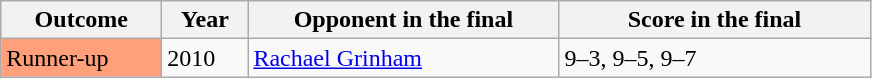<table class="sortable wikitable">
<tr>
<th width="100">Outcome</th>
<th width="50">Year</th>
<th width="200">Opponent in the final</th>
<th width="200">Score in the final</th>
</tr>
<tr>
<td bgcolor="ffa07a">Runner-up</td>
<td>2010</td>
<td> <a href='#'>Rachael Grinham</a></td>
<td>9–3, 9–5, 9–7</td>
</tr>
</table>
